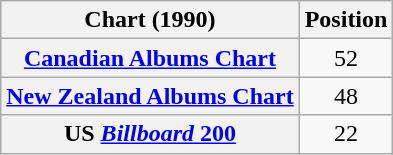<table class="wikitable sortable plainrowheaders" style="text-align:center;">
<tr>
<th scope="col">Chart (1990)</th>
<th scope="col">Position</th>
</tr>
<tr>
<th scope="row"><a href='#'>Canadian Albums Chart</a></th>
<td>52</td>
</tr>
<tr>
<th scope="row"><a href='#'>New Zealand Albums Chart</a></th>
<td>48</td>
</tr>
<tr>
<th scope="row">US <a href='#'><em>Billboard</em> 200</a></th>
<td>22</td>
</tr>
</table>
